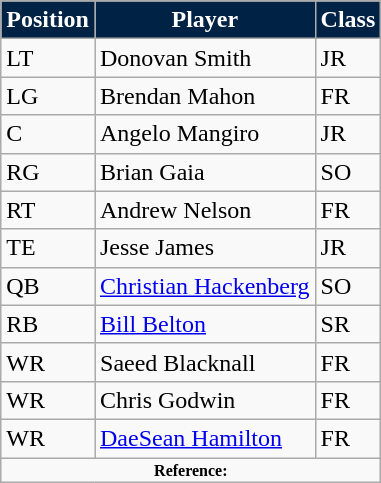<table class="wikitable">
<tr>
<th style="background:#024; color:#fff;">Position</th>
<th style="background:#024; color:#fff;">Player</th>
<th style="background:#024; color:#fff;">Class</th>
</tr>
<tr>
<td>LT</td>
<td>Donovan Smith</td>
<td>JR</td>
</tr>
<tr>
<td>LG</td>
<td>Brendan Mahon</td>
<td>FR</td>
</tr>
<tr>
<td>C</td>
<td>Angelo Mangiro</td>
<td>JR</td>
</tr>
<tr>
<td>RG</td>
<td>Brian Gaia</td>
<td>SO</td>
</tr>
<tr>
<td>RT</td>
<td>Andrew Nelson</td>
<td>FR</td>
</tr>
<tr>
<td>TE</td>
<td>Jesse James</td>
<td>JR</td>
</tr>
<tr>
<td>QB</td>
<td><a href='#'>Christian Hackenberg</a></td>
<td>SO</td>
</tr>
<tr>
<td>RB</td>
<td><a href='#'>Bill Belton</a></td>
<td>SR</td>
</tr>
<tr>
<td>WR</td>
<td>Saeed Blacknall</td>
<td>FR</td>
</tr>
<tr>
<td>WR</td>
<td>Chris Godwin</td>
<td>FR</td>
</tr>
<tr>
<td>WR</td>
<td><a href='#'>DaeSean Hamilton</a></td>
<td>FR</td>
</tr>
<tr>
<td colspan="3" style="font-size:8pt; text-align:center;"><strong>Reference:</strong></td>
</tr>
</table>
